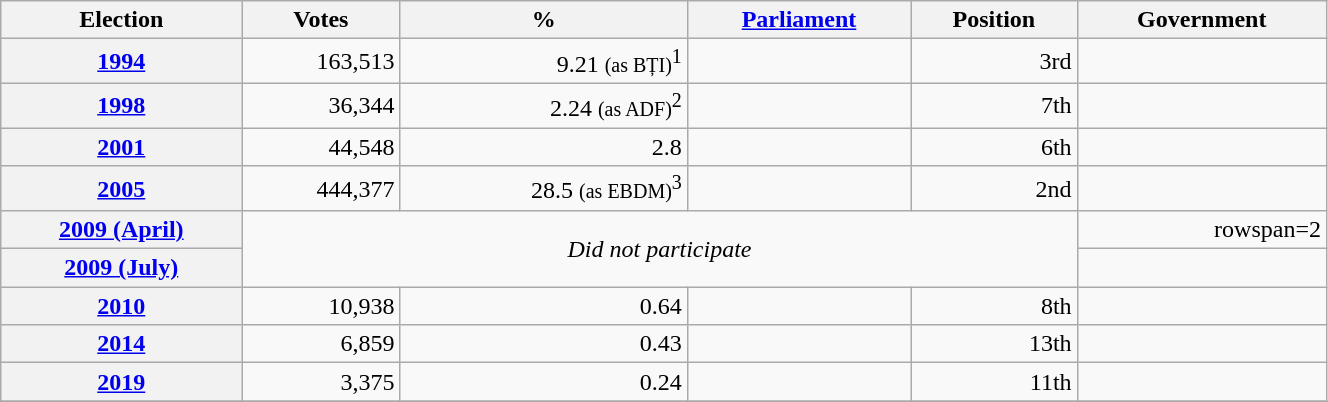<table class=wikitable style="text-align: right;" width=70%>
<tr>
<th>Election</th>
<th>Votes</th>
<th>%</th>
<th><a href='#'>Parliament</a></th>
<th>Position</th>
<th>Government</th>
</tr>
<tr>
<th><a href='#'>1994</a></th>
<td>163,513</td>
<td>9.21 <small>(as BȚI)</small><sup>1</sup></td>
<td></td>
<td>3rd</td>
<td></td>
</tr>
<tr>
<th><a href='#'>1998</a></th>
<td>36,344</td>
<td>2.24 <small>(as ADF)</small><sup>2</sup></td>
<td></td>
<td>7th</td>
<td></td>
</tr>
<tr>
<th><a href='#'>2001</a></th>
<td>44,548</td>
<td>2.8</td>
<td></td>
<td>6th</td>
<td></td>
</tr>
<tr>
<th><a href='#'>2005</a></th>
<td>444,377</td>
<td>28.5 <small>(as EBDM)</small><sup>3</sup></td>
<td></td>
<td>2nd</td>
<td></td>
</tr>
<tr>
<th><a href='#'>2009 (April)</a></th>
<td style="text-align:center" rowspan=2 colspan=4><em>Did not participate</em></td>
<td>rowspan=2 </td>
</tr>
<tr>
<th><a href='#'>2009 (July)</a></th>
</tr>
<tr>
<th><a href='#'>2010</a></th>
<td>10,938</td>
<td>0.64</td>
<td></td>
<td>8th</td>
<td></td>
</tr>
<tr>
<th><a href='#'>2014</a></th>
<td>6,859</td>
<td>0.43</td>
<td></td>
<td>13th</td>
<td></td>
</tr>
<tr>
<th><a href='#'>2019</a></th>
<td>3,375</td>
<td>0.24</td>
<td></td>
<td>11th</td>
<td></td>
</tr>
<tr>
</tr>
</table>
